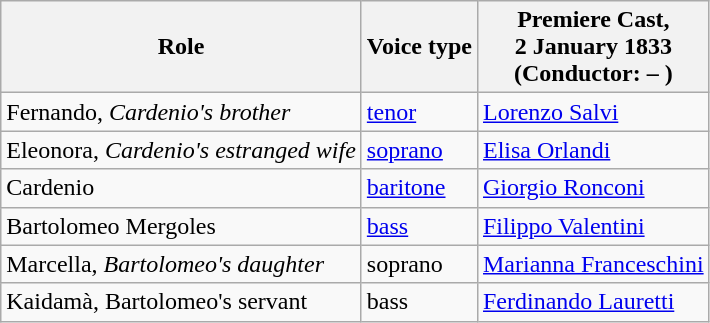<table class="wikitable">
<tr>
<th>Role</th>
<th>Voice type</th>
<th>Premiere Cast,<br>2 January 1833<br>(Conductor: – )</th>
</tr>
<tr>
<td>Fernando, <em>Cardenio's brother</em></td>
<td><a href='#'>tenor</a></td>
<td><a href='#'>Lorenzo Salvi</a></td>
</tr>
<tr>
<td>Eleonora, <em>Cardenio's estranged wife</em></td>
<td><a href='#'>soprano</a></td>
<td><a href='#'>Elisa Orlandi</a></td>
</tr>
<tr>
<td>Cardenio</td>
<td><a href='#'>baritone</a></td>
<td><a href='#'>Giorgio Ronconi</a></td>
</tr>
<tr>
<td>Bartolomeo Mergoles</td>
<td><a href='#'>bass</a></td>
<td><a href='#'>Filippo Valentini</a></td>
</tr>
<tr>
<td>Marcella, <em>Bartolomeo's daughter</em></td>
<td>soprano</td>
<td><a href='#'>Marianna Franceschini</a></td>
</tr>
<tr>
<td>Kaidamà, Bartolomeo's servant</td>
<td>bass</td>
<td><a href='#'>Ferdinando Lauretti</a></td>
</tr>
</table>
